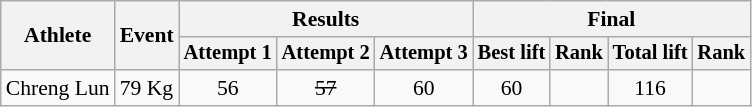<table class=wikitable style="font-size:90%">
<tr>
<th rowspan=2>Athlete</th>
<th rowspan=2>Event</th>
<th colspan=3>Results</th>
<th colspan=4>Final</th>
</tr>
<tr style="font-size:95%">
<th>Attempt 1</th>
<th>Attempt 2</th>
<th>Attempt 3</th>
<th>Best lift</th>
<th>Rank</th>
<th>Total lift</th>
<th>Rank</th>
</tr>
<tr style="text-align:center">
<td style="text-align:left">Chreng Lun</td>
<td style="text-align:left">79 Kg</td>
<td>56</td>
<td><s>57</s></td>
<td>60</td>
<td>60</td>
<td></td>
<td>116</td>
<td></td>
</tr>
</table>
